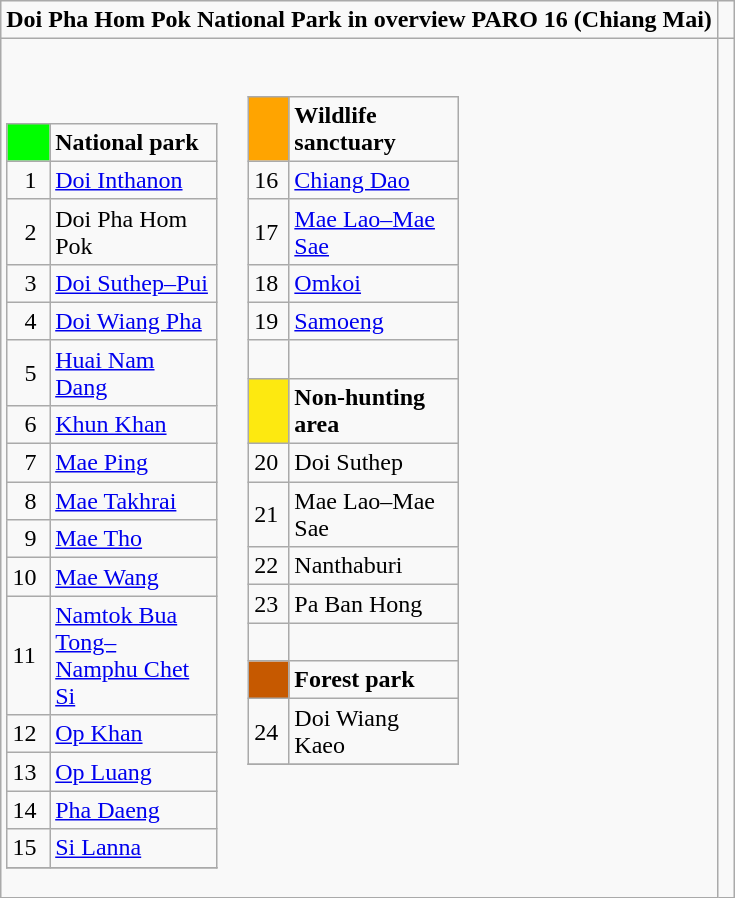<table role="presentation" class="wikitable mw-collapsible mw-collapsed">
<tr>
<td><strong>Doi Pha Hom Pok National Park in overview PARO 16 (Chiang Mai)</strong></td>
<td> </td>
</tr>
<tr>
<td><br><table class= "wikitable" style= "width:30%; display:inline-table;">
<tr>
<td style="width:3%; background:#00FF00;"> </td>
<td style="width:27%;"><strong>National park</strong></td>
</tr>
<tr>
<td>  1</td>
<td><a href='#'>Doi Inthanon</a></td>
</tr>
<tr>
<td>  2</td>
<td>Doi Pha Hom Pok</td>
</tr>
<tr>
<td>  3</td>
<td><a href='#'>Doi Suthep–Pui</a></td>
</tr>
<tr>
<td>  4</td>
<td><a href='#'>Doi Wiang Pha</a></td>
</tr>
<tr>
<td>  5</td>
<td><a href='#'>Huai Nam Dang</a></td>
</tr>
<tr>
<td>  6</td>
<td><a href='#'>Khun Khan</a></td>
</tr>
<tr>
<td>  7</td>
<td><a href='#'>Mae Ping</a></td>
</tr>
<tr>
<td>  8</td>
<td><a href='#'>Mae Takhrai</a></td>
</tr>
<tr>
<td>  9</td>
<td><a href='#'>Mae Tho</a></td>
</tr>
<tr>
<td>10</td>
<td><a href='#'>Mae Wang</a></td>
</tr>
<tr>
<td>11</td>
<td><a href='#'>Namtok Bua Tong–<br>Namphu Chet Si</a></td>
</tr>
<tr>
<td>12</td>
<td><a href='#'>Op Khan</a></td>
</tr>
<tr>
<td>13</td>
<td><a href='#'>Op Luang</a></td>
</tr>
<tr>
<td>14</td>
<td><a href='#'>Pha Daeng</a></td>
</tr>
<tr>
<td>15</td>
<td><a href='#'>Si Lanna</a></td>
</tr>
<tr>
</tr>
</table>
<table class= "wikitable" style= "width:30%; display:inline-table;">
<tr>
<td style="width:3%; background:#FFA400;"> </td>
<td style="width:27%;"><strong>Wildlife sanctuary</strong></td>
</tr>
<tr>
<td>16</td>
<td><a href='#'>Chiang Dao</a></td>
</tr>
<tr>
<td>17</td>
<td><a href='#'>Mae Lao–Mae Sae</a></td>
</tr>
<tr>
<td>18</td>
<td><a href='#'>Omkoi</a></td>
</tr>
<tr>
<td>19</td>
<td><a href='#'>Samoeng</a></td>
</tr>
<tr>
<td>  </td>
</tr>
<tr>
<td style="width:3%; background:#FDE910;"> </td>
<td style="width:30%;"><strong>Non-hunting area</strong></td>
</tr>
<tr>
<td>20</td>
<td>Doi Suthep</td>
</tr>
<tr>
<td>21</td>
<td>Mae Lao–Mae Sae</td>
</tr>
<tr>
<td>22</td>
<td>Nanthaburi</td>
</tr>
<tr>
<td>23</td>
<td>Pa Ban Hong</td>
</tr>
<tr>
<td>  </td>
</tr>
<tr>
<td style="width:3%; background:#C65900;"> </td>
<td><strong>Forest park</strong></td>
</tr>
<tr>
<td>24</td>
<td>Doi Wiang Kaeo</td>
</tr>
<tr>
</tr>
</table>
</td>
</tr>
</table>
